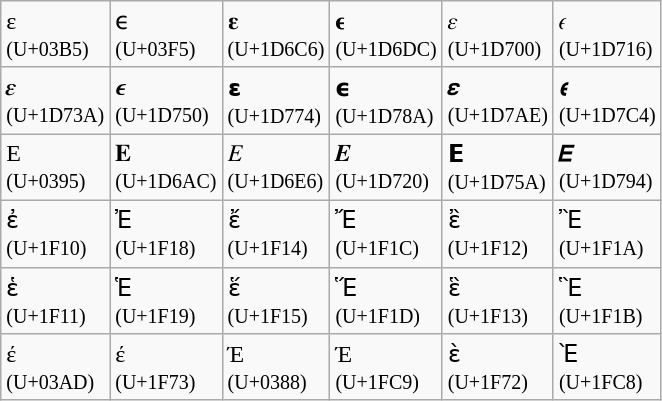<table class="wikitable">
<tr>
<td>ε<br><small>(U+03B5)</small></td>
<td>ϵ<br><small>(U+03F5)</small></td>
<td>𝛆<br><small>(U+1D6C6)</small></td>
<td>𝛜<br><small>(U+1D6DC)</small></td>
<td>𝜀<br><small>(U+1D700)</small></td>
<td>𝜖<br><small>(U+1D716)</small></td>
</tr>
<tr>
<td>𝜺<br><small>(U+1D73A)</small></td>
<td>𝝐<br><small>(U+1D750)</small></td>
<td>𝝴<br><small>(U+1D774)</small></td>
<td>𝞊<br><small>(U+1D78A)</small></td>
<td>𝞮<br><small>(U+1D7AE)</small></td>
<td>𝟄<br><small>(U+1D7C4)</small></td>
</tr>
<tr>
<td>Ε<br><small>(U+0395)</small></td>
<td>𝚬<br><small>(U+1D6AC)</small></td>
<td>𝛦<br><small>(U+1D6E6)</small></td>
<td>𝜠<br><small>(U+1D720)</small></td>
<td>𝝚<br><small>(U+1D75A)</small></td>
<td>𝞔<br><small>(U+1D794)</small></td>
</tr>
<tr>
<td>ἐ<br><small>(U+1F10)</small></td>
<td>Ἐ<br><small>(U+1F18)</small></td>
<td>ἔ<br><small>(U+1F14)</small></td>
<td>Ἔ<br><small>(U+1F1C)</small></td>
<td>ἒ<br><small>(U+1F12)</small></td>
<td>Ἒ<br><small>(U+1F1A)</small></td>
</tr>
<tr>
<td>ἑ<br><small>(U+1F11)</small></td>
<td>Ἑ<br><small>(U+1F19)</small></td>
<td>ἕ<br><small>(U+1F15)</small></td>
<td>Ἕ<br><small>(U+1F1D)</small></td>
<td>ἓ<br><small>(U+1F13)</small></td>
<td>Ἓ<br><small>(U+1F1B)</small></td>
</tr>
<tr>
<td>έ<br><small>(U+03AD)</small></td>
<td>έ<br><small>(U+1F73)</small></td>
<td>Έ<br><small>(U+0388)</small></td>
<td>Έ<br><small>(U+1FC9)</small></td>
<td>ὲ<br><small>(U+1F72)</small></td>
<td>Ὲ<br><small>(U+1FC8)</small></td>
</tr>
</table>
